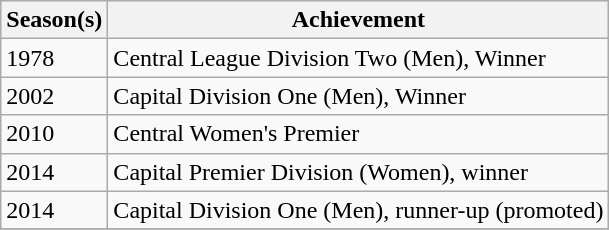<table class="wikitable">
<tr>
<th>Season(s)</th>
<th>Achievement</th>
</tr>
<tr>
<td>1978</td>
<td>Central League Division Two (Men), Winner</td>
</tr>
<tr>
<td>2002</td>
<td>Capital Division One (Men), Winner</td>
</tr>
<tr>
<td>2010</td>
<td>Central Women's Premier</td>
</tr>
<tr>
<td>2014</td>
<td>Capital Premier Division (Women), winner</td>
</tr>
<tr>
<td>2014</td>
<td>Capital Division One (Men), runner-up (promoted)</td>
</tr>
<tr>
</tr>
</table>
